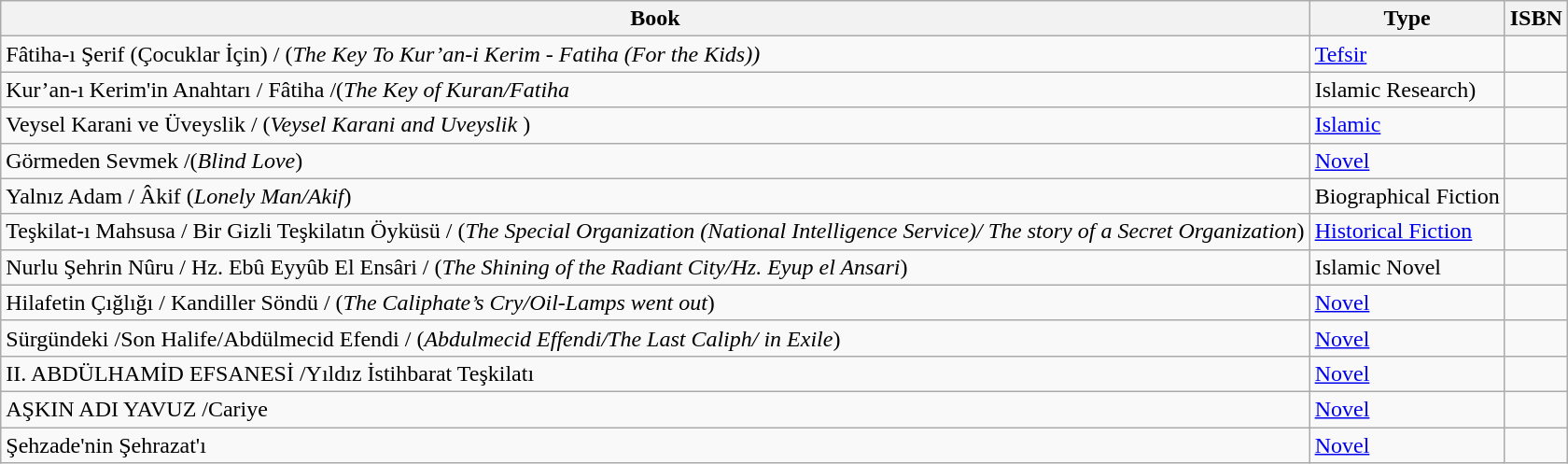<table class="wikitable">
<tr>
<th>Book</th>
<th>Type</th>
<th>ISBN</th>
</tr>
<tr>
<td>Fâtiha-ı Şerif (Çocuklar İçin) / (<em>The Key To Kur’an-i Kerim - Fatiha (For the Kids))</em></td>
<td><a href='#'>Tefsir</a></td>
<td></td>
</tr>
<tr>
<td>Kur’an-ı Kerim'in Anahtarı / Fâtiha /(<em>The Key of Kuran/Fatiha</em></td>
<td>Islamic Research)</td>
<td></td>
</tr>
<tr>
<td>Veysel Karani ve Üveyslik  / (<em>Veysel Karani and Uveyslik </em>)</td>
<td><a href='#'>Islamic</a></td>
<td></td>
</tr>
<tr>
<td>Görmeden Sevmek /(<em>Blind Love</em>)</td>
<td><a href='#'>Novel</a></td>
<td></td>
</tr>
<tr>
<td>Yalnız Adam / Âkif (<em>Lonely Man/Akif</em>)</td>
<td>Biographical Fiction</td>
<td></td>
</tr>
<tr>
<td>Teşkilat-ı Mahsusa / Bir Gizli Teşkilatın Öyküsü / (<em>The Special Organization (National Intelligence Service)/ The story of a Secret Organization</em>)</td>
<td><a href='#'>Historical Fiction</a></td>
<td></td>
</tr>
<tr>
<td>Nurlu Şehrin Nûru / Hz. Ebû Eyyûb El Ensâri / (<em>The Shining of the Radiant City/Hz. Eyup el Ansari</em>)</td>
<td>Islamic Novel</td>
<td></td>
</tr>
<tr>
<td>Hilafetin Çığlığı / Kandiller Söndü / (<em>The Caliphate’s Cry/Oil-Lamps went out</em>)</td>
<td><a href='#'>Novel</a></td>
<td></td>
</tr>
<tr>
<td>Sürgündeki /Son Halife/Abdülmecid Efendi / (<em>Abdulmecid Effendi/The Last Caliph/ in Exile</em>)</td>
<td><a href='#'>Novel</a></td>
<td></td>
</tr>
<tr>
<td>II. ABDÜLHAMİD EFSANESİ /Yıldız İstihbarat Teşkilatı</td>
<td><a href='#'>Novel</a></td>
<td></td>
</tr>
<tr>
<td>AŞKIN ADI YAVUZ /Cariye</td>
<td><a href='#'>Novel</a></td>
<td></td>
</tr>
<tr>
<td>Şehzade'nin Şehrazat'ı</td>
<td><a href='#'>Novel</a></td>
<td></td>
</tr>
</table>
